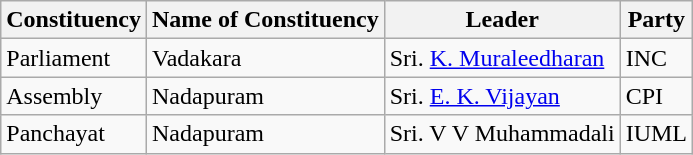<table class="wikitable">
<tr>
<th>Constituency</th>
<th>Name of Constituency</th>
<th>Leader</th>
<th>Party</th>
</tr>
<tr>
<td>Parliament</td>
<td>Vadakara</td>
<td>Sri. <a href='#'>K. Muraleedharan</a></td>
<td>INC</td>
</tr>
<tr>
<td>Assembly</td>
<td>Nadapuram</td>
<td>Sri. <a href='#'>E. K. Vijayan</a></td>
<td>CPI</td>
</tr>
<tr>
<td>Panchayat</td>
<td>Nadapuram</td>
<td>Sri. V V Muhammadali</td>
<td>IUML</td>
</tr>
</table>
